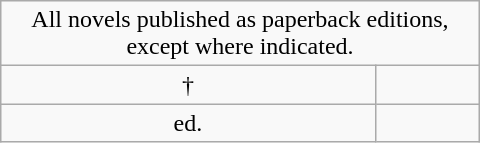<table class="wikitable floatright" style="text-align: center; width: 20em;">
<tr>
<td colspan="2" style="text-align: center;">All novels published as paperback editions, except where indicated.</td>
</tr>
<tr>
<td>†</td>
<td></td>
</tr>
<tr>
<td>ed.</td>
<td></td>
</tr>
</table>
